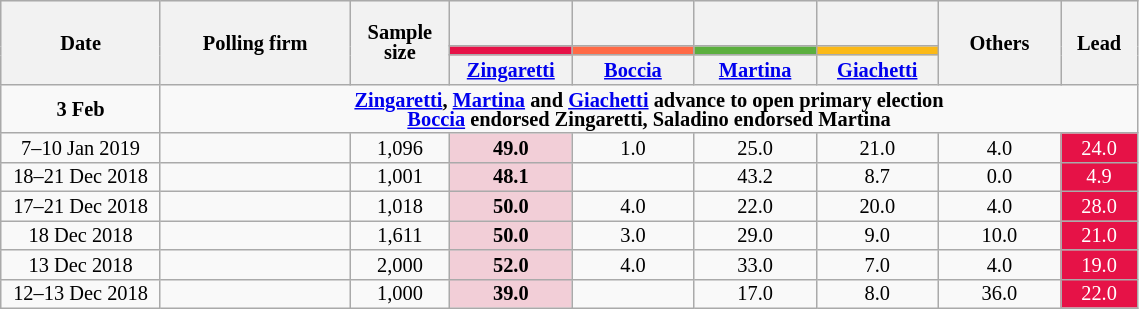<table class="wikitable" style="text-align:center;font-size:85%;line-height:13px">
<tr style="height:30px; background-color:#E9E9E9">
<th style="width:100px;" rowspan="3">Date</th>
<th style="width:120px;" rowspan="3">Polling firm</th>
<th style="width:60px;" rowspan="3">Sample size</th>
<th style="width:60px;"></th>
<th style="width:60px;"></th>
<th style="width:60px;"></th>
<th style="width:60px;"></th>
<th style="width:75px;" rowspan="3">Others</th>
<th style="width:45px;" rowspan="3">Lead</th>
</tr>
<tr>
<th style="color:inherit;background:#E61247;"></th>
<th style="color:inherit;background:#FF6A46;"></th>
<th style="color:inherit;background:#5BAF3E;"></th>
<th style="color:inherit;background:#FBB917;"></th>
</tr>
<tr>
<th style="width:75px;"><a href='#'>Zingaretti</a></th>
<th style="width:75px;"><a href='#'>Boccia</a></th>
<th style="width:75px;"><a href='#'>Martina</a></th>
<th style="width:75px;"><a href='#'>Giachetti</a></th>
</tr>
<tr>
<td><strong>3 Feb</strong></td>
<td colspan="12"><strong><a href='#'>Zingaretti</a>, <a href='#'>Martina</a> and <a href='#'>Giachetti</a> advance to open primary election<br><a href='#'>Boccia</a> endorsed Zingaretti, Saladino endorsed Martina</strong></td>
</tr>
<tr>
<td>7–10 Jan 2019</td>
<td></td>
<td>1,096</td>
<td style="background:#F2CED7"><strong>49.0</strong></td>
<td>1.0</td>
<td>25.0</td>
<td>21.0</td>
<td>4.0</td>
<td style="background:#E61247; color:white;">24.0</td>
</tr>
<tr>
<td>18–21 Dec 2018</td>
<td></td>
<td>1,001</td>
<td style="background:#F2CED7"><strong>48.1</strong></td>
<td></td>
<td>43.2</td>
<td>8.7</td>
<td>0.0</td>
<td style="background:#E61247; color:white;">4.9</td>
</tr>
<tr>
<td>17–21 Dec 2018</td>
<td></td>
<td>1,018</td>
<td style="background:#F2CED7"><strong>50.0</strong></td>
<td>4.0</td>
<td>22.0</td>
<td>20.0</td>
<td>4.0</td>
<td style="background:#E61247; color:white;">28.0</td>
</tr>
<tr>
<td>18 Dec 2018</td>
<td></td>
<td>1,611</td>
<td style="background:#F2CED7"><strong>50.0</strong></td>
<td>3.0</td>
<td>29.0</td>
<td>9.0</td>
<td>10.0</td>
<td style="background:#E61247; color:white;">21.0</td>
</tr>
<tr>
<td>13 Dec 2018</td>
<td></td>
<td>2,000</td>
<td style="background:#F2CED7"><strong>52.0</strong></td>
<td>4.0</td>
<td>33.0</td>
<td>7.0</td>
<td>4.0</td>
<td style="background:#E61247; color:white;">19.0</td>
</tr>
<tr>
<td>12–13 Dec 2018</td>
<td></td>
<td>1,000</td>
<td style="background:#F2CED7"><strong>39.0</strong></td>
<td></td>
<td>17.0</td>
<td>8.0</td>
<td>36.0</td>
<td style="background:#E61247; color:white;">22.0</td>
</tr>
</table>
